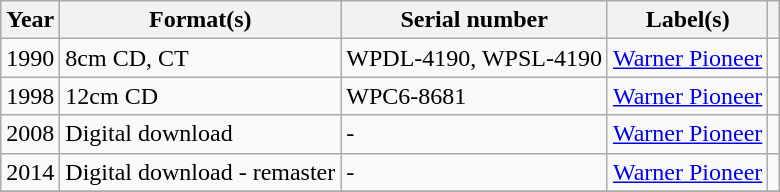<table class="wikitable sortable plainrowheaders">
<tr>
<th scope="col">Year</th>
<th scope="col">Format(s)</th>
<th scope="col">Serial number</th>
<th scope="col">Label(s)</th>
<th scope="col"></th>
</tr>
<tr>
<td>1990</td>
<td>8cm CD, CT</td>
<td>WPDL-4190, WPSL-4190</td>
<td><a href='#'>Warner Pioneer</a></td>
<td></td>
</tr>
<tr>
<td>1998</td>
<td>12cm CD</td>
<td>WPC6-8681</td>
<td><a href='#'>Warner Pioneer</a></td>
<td></td>
</tr>
<tr>
<td>2008</td>
<td>Digital download</td>
<td>-</td>
<td><a href='#'>Warner Pioneer</a></td>
<td></td>
</tr>
<tr>
<td>2014</td>
<td>Digital download - remaster</td>
<td>-</td>
<td><a href='#'>Warner Pioneer</a></td>
<td></td>
</tr>
<tr>
</tr>
</table>
